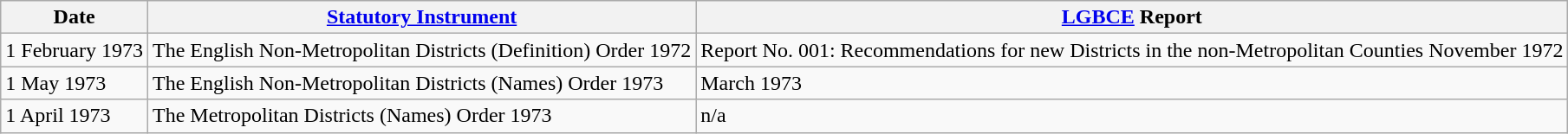<table class="wikitable sortable">
<tr>
<th>Date</th>
<th><a href='#'>Statutory Instrument</a></th>
<th><a href='#'>LGBCE</a> Report</th>
</tr>
<tr>
<td>1 February 1973</td>
<td>The English Non-Metropolitan Districts (Definition) Order 1972</td>
<td>Report No. 001: Recommendations for new Districts in the non-Metropolitan Counties November 1972</td>
</tr>
<tr>
<td>1 May 1973</td>
<td>The English Non-Metropolitan Districts (Names) Order 1973</td>
<td> March 1973</td>
</tr>
<tr>
<td>1 April 1973</td>
<td>The Metropolitan Districts (Names) Order 1973</td>
<td>n/a</td>
</tr>
</table>
